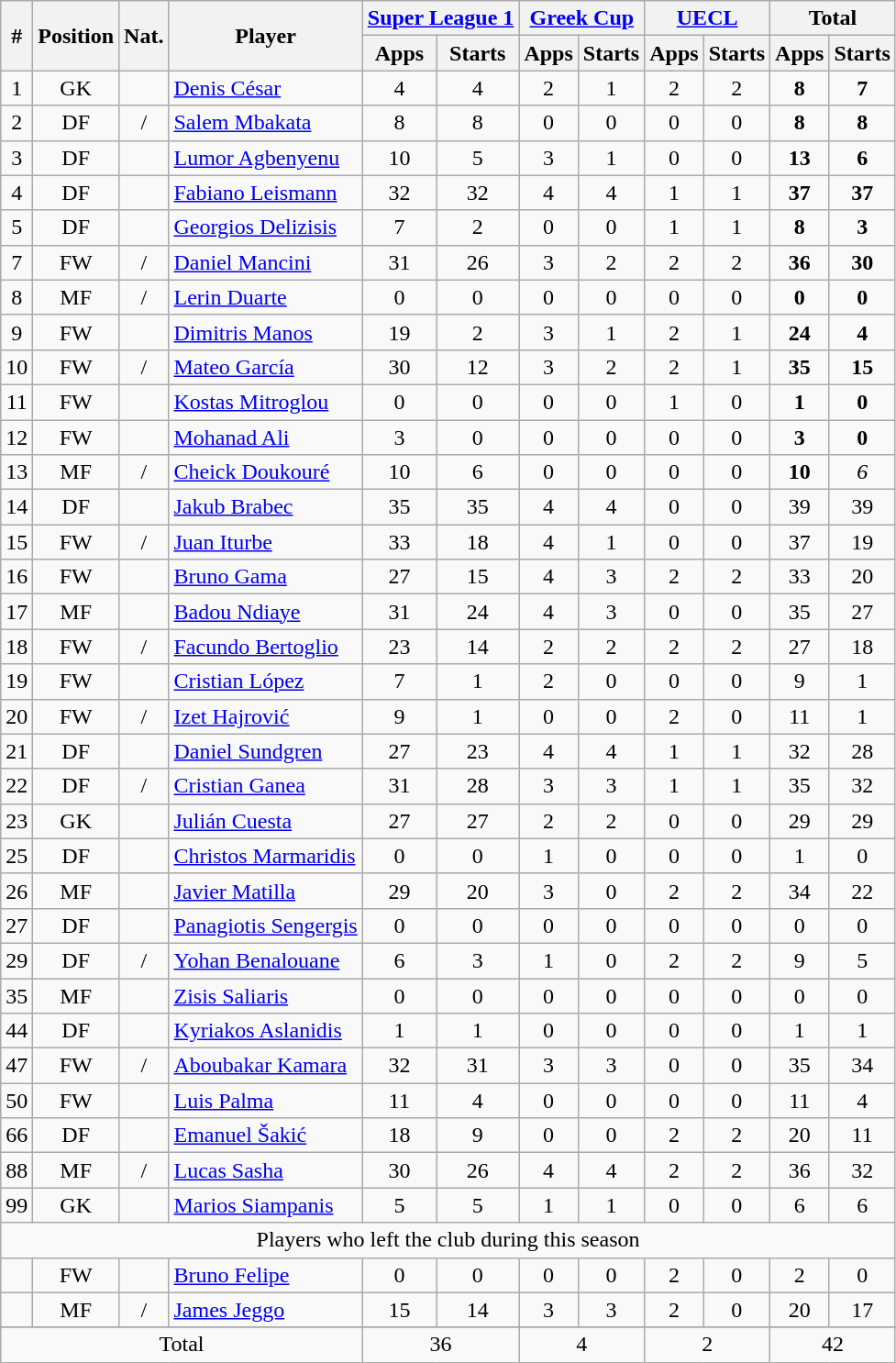<table class="wikitable sortable" style="text-align:center">
<tr>
<th rowspan="2">#</th>
<th rowspan="2">Position</th>
<th rowspan="2">Nat.</th>
<th rowspan="2">Player</th>
<th colspan="2"><a href='#'>Super League 1</a></th>
<th colspan="2"><a href='#'>Greek Cup</a></th>
<th colspan="2"><a href='#'>UECL</a></th>
<th colspan="2">Total</th>
</tr>
<tr>
<th>Apps</th>
<th>Starts</th>
<th>Apps</th>
<th>Starts</th>
<th>Apps</th>
<th>Starts</th>
<th>Apps</th>
<th>Starts</th>
</tr>
<tr>
<td>1</td>
<td>GK</td>
<td></td>
<td align=left><a href='#'>Denis César</a></td>
<td>4</td>
<td>4</td>
<td>2</td>
<td>1</td>
<td>2</td>
<td>2</td>
<td><strong>8</strong></td>
<td><strong>7</strong></td>
</tr>
<tr>
<td>2</td>
<td>DF</td>
<td> / </td>
<td align=left><a href='#'>Salem Mbakata</a></td>
<td>8</td>
<td>8</td>
<td>0</td>
<td>0</td>
<td>0</td>
<td>0</td>
<td><strong>8</strong></td>
<td><strong>8</strong></td>
</tr>
<tr>
<td>3</td>
<td>DF</td>
<td></td>
<td align=left><a href='#'>Lumor Agbenyenu</a></td>
<td>10</td>
<td>5</td>
<td>3</td>
<td>1</td>
<td>0</td>
<td>0</td>
<td><strong>13</strong></td>
<td><strong>6</strong></td>
</tr>
<tr>
<td>4</td>
<td>DF</td>
<td></td>
<td align=left><a href='#'>Fabiano Leismann</a></td>
<td>32</td>
<td>32</td>
<td>4</td>
<td>4</td>
<td>1</td>
<td>1</td>
<td><strong>37</strong></td>
<td><strong>37</strong></td>
</tr>
<tr>
<td>5</td>
<td>DF</td>
<td></td>
<td align=left><a href='#'>Georgios Delizisis</a></td>
<td>7</td>
<td>2</td>
<td>0</td>
<td>0</td>
<td>1</td>
<td>1</td>
<td><strong>8</strong></td>
<td><strong>3</strong></td>
</tr>
<tr>
<td>7</td>
<td>FW</td>
<td> / </td>
<td align=left><a href='#'>Daniel Mancini</a></td>
<td>31</td>
<td>26</td>
<td>3</td>
<td>2</td>
<td>2</td>
<td>2</td>
<td><strong>36</strong></td>
<td><strong>30</strong></td>
</tr>
<tr>
<td>8</td>
<td>MF</td>
<td> / </td>
<td align=left><a href='#'>Lerin Duarte</a></td>
<td>0</td>
<td>0</td>
<td>0</td>
<td>0</td>
<td>0</td>
<td>0</td>
<td><strong>0</strong></td>
<td><strong>0</strong></td>
</tr>
<tr>
<td>9</td>
<td>FW</td>
<td></td>
<td align=left><a href='#'>Dimitris Manos</a></td>
<td>19</td>
<td>2</td>
<td>3</td>
<td>1</td>
<td>2</td>
<td>1</td>
<td><strong>24</strong></td>
<td><strong>4</strong></td>
</tr>
<tr>
<td>10</td>
<td>FW</td>
<td> / </td>
<td align=left><a href='#'>Mateo García</a></td>
<td>30</td>
<td>12</td>
<td>3</td>
<td>2</td>
<td>2</td>
<td>1</td>
<td><strong>35</strong></td>
<td><strong>15</strong></td>
</tr>
<tr>
<td>11</td>
<td>FW</td>
<td></td>
<td align=left><a href='#'>Kostas Mitroglou</a></td>
<td>0</td>
<td>0</td>
<td>0</td>
<td>0</td>
<td>1</td>
<td>0</td>
<td><strong>1</strong></td>
<td><strong>0</strong></td>
</tr>
<tr>
<td>12</td>
<td>FW</td>
<td></td>
<td align=left><a href='#'>Mohanad Ali</a></td>
<td>3</td>
<td>0</td>
<td>0</td>
<td>0</td>
<td>0</td>
<td>0</td>
<td><strong>3</strong></td>
<td><strong>0</strong></td>
</tr>
<tr>
<td>13</td>
<td>MF</td>
<td> / </td>
<td align=left><a href='#'>Cheick Doukouré</a></td>
<td>10</td>
<td>6</td>
<td>0</td>
<td>0</td>
<td>0</td>
<td>0</td>
<td><strong>10</strong></td>
<td><em>6<strong></td>
</tr>
<tr>
<td>14</td>
<td>DF</td>
<td></td>
<td align=left><a href='#'>Jakub Brabec</a></td>
<td>35</td>
<td>35</td>
<td>4</td>
<td>4</td>
<td>0</td>
<td>0</td>
<td></strong>39<strong></td>
<td></strong>39<strong></td>
</tr>
<tr>
<td>15</td>
<td>FW</td>
<td> / </td>
<td align=left><a href='#'>Juan Iturbe</a></td>
<td>33</td>
<td>18</td>
<td>4</td>
<td>1</td>
<td>0</td>
<td>0</td>
<td></strong>37<strong></td>
<td></strong>19<strong></td>
</tr>
<tr>
<td>16</td>
<td>FW</td>
<td></td>
<td align=left><a href='#'>Bruno Gama</a></td>
<td>27</td>
<td>15</td>
<td>4</td>
<td>3</td>
<td>2</td>
<td>2</td>
<td></strong>33<strong></td>
<td></strong>20<strong></td>
</tr>
<tr>
<td>17</td>
<td>MF</td>
<td></td>
<td align=left><a href='#'>Badou Ndiaye</a></td>
<td>31</td>
<td>24</td>
<td>4</td>
<td>3</td>
<td>0</td>
<td>0</td>
<td></strong>35<strong></td>
<td></strong>27<strong></td>
</tr>
<tr>
<td>18</td>
<td>FW</td>
<td> / </td>
<td align=left><a href='#'>Facundo Bertoglio</a></td>
<td>23</td>
<td>14</td>
<td>2</td>
<td>2</td>
<td>2</td>
<td>2</td>
<td></strong>27<strong></td>
<td></strong>18<strong></td>
</tr>
<tr>
<td>19</td>
<td>FW</td>
<td></td>
<td align=left><a href='#'>Cristian López</a></td>
<td>7</td>
<td>1</td>
<td>2</td>
<td>0</td>
<td>0</td>
<td>0</td>
<td></strong>9<strong></td>
<td></strong>1<strong></td>
</tr>
<tr>
<td>20</td>
<td>FW</td>
<td> / </td>
<td align=left><a href='#'>Izet Hajrović</a></td>
<td>9</td>
<td>1</td>
<td>0</td>
<td>0</td>
<td>2</td>
<td>0</td>
<td></strong>11<strong></td>
<td></strong>1<strong></td>
</tr>
<tr>
<td>21</td>
<td>DF</td>
<td></td>
<td align=left><a href='#'>Daniel Sundgren</a></td>
<td>27</td>
<td>23</td>
<td>4</td>
<td>4</td>
<td>1</td>
<td>1</td>
<td></strong>32<strong></td>
<td></strong>28<strong></td>
</tr>
<tr>
<td>22</td>
<td>DF</td>
<td> / </td>
<td align=left><a href='#'>Cristian Ganea</a></td>
<td>31</td>
<td>28</td>
<td>3</td>
<td>3</td>
<td>1</td>
<td>1</td>
<td></strong>35<strong></td>
<td></strong>32<strong></td>
</tr>
<tr>
<td>23</td>
<td>GK</td>
<td></td>
<td align=left><a href='#'>Julián Cuesta</a></td>
<td>27</td>
<td>27</td>
<td>2</td>
<td>2</td>
<td>0</td>
<td>0</td>
<td></strong>29<strong></td>
<td></strong>29<strong></td>
</tr>
<tr>
<td>25</td>
<td>DF</td>
<td></td>
<td align=left><a href='#'>Christos Marmaridis</a></td>
<td>0</td>
<td>0</td>
<td>1</td>
<td>0</td>
<td>0</td>
<td>0</td>
<td></strong>1<strong></td>
<td></strong>0<strong></td>
</tr>
<tr>
<td>26</td>
<td>MF</td>
<td></td>
<td align=left><a href='#'>Javier Matilla</a></td>
<td>29</td>
<td>20</td>
<td>3</td>
<td>0</td>
<td>2</td>
<td>2</td>
<td></strong>34<strong></td>
<td></strong>22<strong></td>
</tr>
<tr>
<td>27</td>
<td>DF</td>
<td></td>
<td align=left><a href='#'>Panagiotis Sengergis</a></td>
<td>0</td>
<td>0</td>
<td>0</td>
<td>0</td>
<td>0</td>
<td>0</td>
<td></strong>0<strong></td>
<td></strong>0<strong></td>
</tr>
<tr>
<td>29</td>
<td>DF</td>
<td> / </td>
<td align=left><a href='#'>Yohan Benalouane</a></td>
<td>6</td>
<td>3</td>
<td>1</td>
<td>0</td>
<td>2</td>
<td>2</td>
<td></strong>9<strong></td>
<td></strong>5<strong></td>
</tr>
<tr>
<td>35</td>
<td>MF</td>
<td></td>
<td align=left><a href='#'>Zisis Saliaris</a></td>
<td>0</td>
<td>0</td>
<td>0</td>
<td>0</td>
<td>0</td>
<td>0</td>
<td></strong>0<strong></td>
<td></strong>0<strong></td>
</tr>
<tr>
<td>44</td>
<td>DF</td>
<td></td>
<td align=left><a href='#'>Kyriakos Aslanidis</a></td>
<td>1</td>
<td>1</td>
<td>0</td>
<td>0</td>
<td>0</td>
<td>0</td>
<td></strong>1<strong></td>
<td></strong>1<strong></td>
</tr>
<tr>
<td>47</td>
<td>FW</td>
<td> / </td>
<td align=left><a href='#'>Aboubakar Kamara</a></td>
<td>32</td>
<td>31</td>
<td>3</td>
<td>3</td>
<td>0</td>
<td>0</td>
<td></strong>35<strong></td>
<td></strong>34<strong></td>
</tr>
<tr>
<td>50</td>
<td>FW</td>
<td></td>
<td align=left><a href='#'>Luis Palma</a></td>
<td>11</td>
<td>4</td>
<td>0</td>
<td>0</td>
<td>0</td>
<td>0</td>
<td></strong>11<strong></td>
<td></strong>4<strong></td>
</tr>
<tr>
<td>66</td>
<td>DF</td>
<td></td>
<td align=left><a href='#'>Emanuel Šakić</a></td>
<td>18</td>
<td>9</td>
<td>0</td>
<td>0</td>
<td>2</td>
<td>2</td>
<td></strong>20<strong></td>
<td></strong>11<strong></td>
</tr>
<tr>
<td>88</td>
<td>MF</td>
<td> / </td>
<td align=left><a href='#'>Lucas Sasha</a></td>
<td>30</td>
<td>26</td>
<td>4</td>
<td>4</td>
<td>2</td>
<td>2</td>
<td></strong>36<strong></td>
<td></strong>32<strong></td>
</tr>
<tr>
<td>99</td>
<td>GK</td>
<td></td>
<td align=left><a href='#'>Marios Siampanis</a></td>
<td>5</td>
<td>5</td>
<td>1</td>
<td>1</td>
<td>0</td>
<td>0</td>
<td></strong>6<strong></td>
<td></strong>6<strong></td>
</tr>
<tr>
<td colspan="13"></strong>Players who left the club during this season<strong></td>
</tr>
<tr>
<td></td>
<td>FW</td>
<td></td>
<td align=left><a href='#'>Bruno Felipe</a></td>
<td>0</td>
<td>0</td>
<td>0</td>
<td>0</td>
<td>2</td>
<td>0</td>
<td></strong>2<strong></td>
<td></strong>0<strong></td>
</tr>
<tr>
<td></td>
<td>MF</td>
<td> / </td>
<td align=left><a href='#'>James Jeggo</a></td>
<td>15</td>
<td>14</td>
<td>3</td>
<td>3</td>
<td>2</td>
<td>0</td>
<td></strong>20<strong></td>
<td></strong>17<strong></td>
</tr>
<tr>
</tr>
<tr class="sortbottom">
<td colspan=4></strong>Total<strong></td>
<td colspan=2></strong>36<strong></td>
<td colspan=2></strong>4<strong></td>
<td colspan=2></strong>2<strong></td>
<td colspan=2></strong>42<strong></td>
</tr>
</table>
